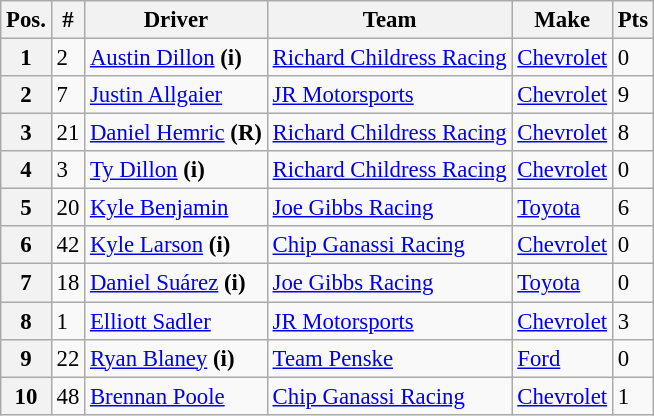<table class="wikitable" style="font-size:95%">
<tr>
<th>Pos.</th>
<th>#</th>
<th>Driver</th>
<th>Team</th>
<th>Make</th>
<th>Pts</th>
</tr>
<tr>
<th>1</th>
<td>2</td>
<td><a href='#'>Austin Dillon</a> <strong>(i)</strong></td>
<td><a href='#'>Richard Childress Racing</a></td>
<td><a href='#'>Chevrolet</a></td>
<td>0</td>
</tr>
<tr>
<th>2</th>
<td>7</td>
<td><a href='#'>Justin Allgaier</a></td>
<td><a href='#'>JR Motorsports</a></td>
<td><a href='#'>Chevrolet</a></td>
<td>9</td>
</tr>
<tr>
<th>3</th>
<td>21</td>
<td><a href='#'>Daniel Hemric</a> <strong>(R)</strong></td>
<td><a href='#'>Richard Childress Racing</a></td>
<td><a href='#'>Chevrolet</a></td>
<td>8</td>
</tr>
<tr>
<th>4</th>
<td>3</td>
<td><a href='#'>Ty Dillon</a> <strong>(i)</strong></td>
<td><a href='#'>Richard Childress Racing</a></td>
<td><a href='#'>Chevrolet</a></td>
<td>0</td>
</tr>
<tr>
<th>5</th>
<td>20</td>
<td><a href='#'>Kyle Benjamin</a></td>
<td><a href='#'>Joe Gibbs Racing</a></td>
<td><a href='#'>Toyota</a></td>
<td>6</td>
</tr>
<tr>
<th>6</th>
<td>42</td>
<td><a href='#'>Kyle Larson</a> <strong>(i)</strong></td>
<td><a href='#'>Chip Ganassi Racing</a></td>
<td><a href='#'>Chevrolet</a></td>
<td>0</td>
</tr>
<tr>
<th>7</th>
<td>18</td>
<td><a href='#'>Daniel Suárez</a> <strong>(i)</strong></td>
<td><a href='#'>Joe Gibbs Racing</a></td>
<td><a href='#'>Toyota</a></td>
<td>0</td>
</tr>
<tr>
<th>8</th>
<td>1</td>
<td><a href='#'>Elliott Sadler</a></td>
<td><a href='#'>JR Motorsports</a></td>
<td><a href='#'>Chevrolet</a></td>
<td>3</td>
</tr>
<tr>
<th>9</th>
<td>22</td>
<td><a href='#'>Ryan Blaney</a> <strong>(i)</strong></td>
<td><a href='#'>Team Penske</a></td>
<td><a href='#'>Ford</a></td>
<td>0</td>
</tr>
<tr>
<th>10</th>
<td>48</td>
<td><a href='#'>Brennan Poole</a></td>
<td><a href='#'>Chip Ganassi Racing</a></td>
<td><a href='#'>Chevrolet</a></td>
<td>1</td>
</tr>
</table>
